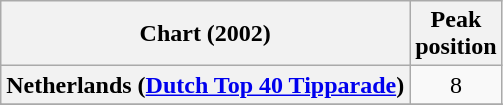<table class="wikitable sortable plainrowheaders" style="text-align:center">
<tr>
<th>Chart (2002)</th>
<th>Peak<br>position</th>
</tr>
<tr>
<th scope="row">Netherlands (<a href='#'>Dutch Top 40 Tipparade</a>)</th>
<td>8</td>
</tr>
<tr>
</tr>
<tr>
</tr>
<tr>
</tr>
<tr>
</tr>
<tr>
</tr>
</table>
